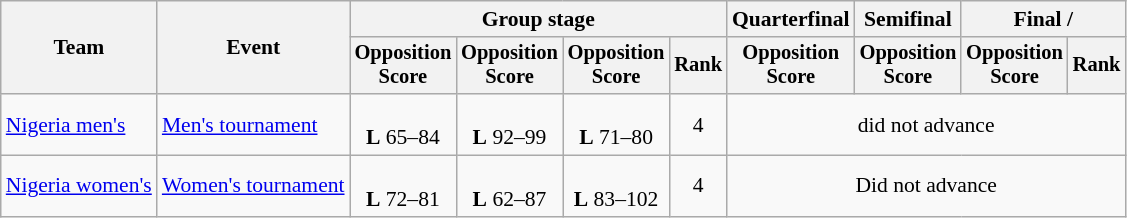<table class="wikitable" style="font-size:90%">
<tr>
<th rowspan=2>Team</th>
<th rowspan=2>Event</th>
<th colspan=4>Group stage</th>
<th>Quarterfinal</th>
<th>Semifinal</th>
<th colspan=2>Final / </th>
</tr>
<tr style="font-size:95%">
<th>Opposition<br>Score</th>
<th>Opposition<br>Score</th>
<th>Opposition<br>Score</th>
<th>Rank</th>
<th>Opposition<br>Score</th>
<th>Opposition<br>Score</th>
<th>Opposition<br>Score</th>
<th>Rank</th>
</tr>
<tr align=center>
<td align=left><a href='#'>Nigeria men's</a></td>
<td align=left><a href='#'>Men's tournament</a></td>
<td><br><strong>L</strong> 65–84</td>
<td><br><strong>L</strong> 92–99</td>
<td><br><strong>L</strong> 71–80</td>
<td>4</td>
<td colspan="4">did not advance</td>
</tr>
<tr align=center>
<td align=left><a href='#'>Nigeria women's</a></td>
<td align=left><a href='#'>Women's tournament</a></td>
<td><br><strong>L</strong> 72–81</td>
<td><br><strong>L</strong> 62–87</td>
<td><br><strong>L</strong> 83–102</td>
<td>4</td>
<td colspan=4>Did not advance</td>
</tr>
</table>
